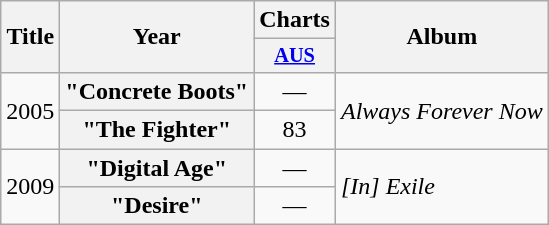<table class="wikitable plainrowheaders">
<tr>
<th scope="col" rowspan="2">Title</th>
<th scope="col" rowspan="2">Year</th>
<th scope="col" colspan="1">Charts</th>
<th scope="col" rowspan="2">Album</th>
</tr>
<tr>
<th style="width:3em;font-size:85%"><a href='#'>AUS</a><br></th>
</tr>
<tr>
<td rowspan="2">2005</td>
<th scope="row">"Concrete Boots"</th>
<td style="text-align:center;">—</td>
<td rowspan="2"><em>Always Forever Now</em></td>
</tr>
<tr>
<th scope="row">"The Fighter"</th>
<td style="text-align:center;">83</td>
</tr>
<tr>
<td rowspan="2">2009</td>
<th scope="row">"Digital Age"</th>
<td style="text-align:center;">—</td>
<td rowspan="2"><em>[In] Exile</em></td>
</tr>
<tr>
<th scope="row">"Desire"</th>
<td style="text-align:center;">—</td>
</tr>
</table>
